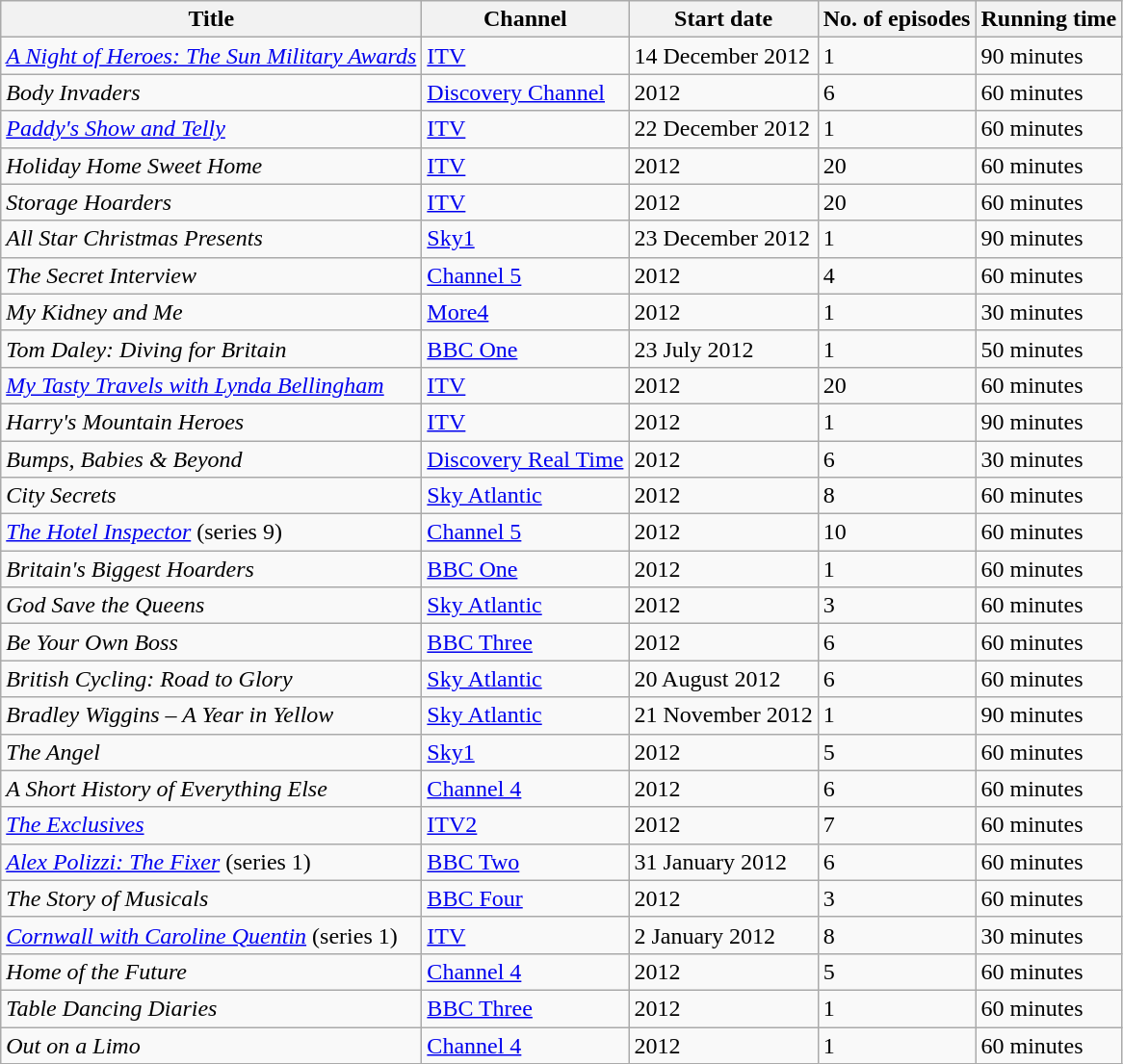<table class="wikitable">
<tr>
<th>Title</th>
<th>Channel</th>
<th>Start date</th>
<th>No. of episodes</th>
<th>Running time</th>
</tr>
<tr>
<td><em><a href='#'>A Night of Heroes: The Sun Military Awards</a></em></td>
<td><a href='#'>ITV</a></td>
<td>14 December 2012</td>
<td>1</td>
<td>90 minutes</td>
</tr>
<tr>
<td><em>Body Invaders</em></td>
<td><a href='#'>Discovery Channel</a></td>
<td>2012</td>
<td>6</td>
<td>60 minutes</td>
</tr>
<tr>
<td><em><a href='#'>Paddy's Show and Telly</a></em></td>
<td><a href='#'>ITV</a></td>
<td>22 December 2012</td>
<td>1</td>
<td>60 minutes</td>
</tr>
<tr>
<td><em>Holiday Home Sweet Home</em></td>
<td><a href='#'>ITV</a></td>
<td>2012</td>
<td>20</td>
<td>60 minutes</td>
</tr>
<tr>
<td><em>Storage Hoarders</em></td>
<td><a href='#'>ITV</a></td>
<td>2012</td>
<td>20</td>
<td>60 minutes</td>
</tr>
<tr>
<td><em>All Star Christmas Presents</em></td>
<td><a href='#'>Sky1</a></td>
<td>23 December 2012</td>
<td>1</td>
<td>90 minutes</td>
</tr>
<tr>
<td><em>The Secret Interview</em></td>
<td><a href='#'>Channel 5</a></td>
<td>2012</td>
<td>4</td>
<td>60 minutes</td>
</tr>
<tr>
<td><em>My Kidney and Me</em></td>
<td><a href='#'>More4</a></td>
<td>2012</td>
<td>1</td>
<td>30 minutes</td>
</tr>
<tr>
<td><em>Tom Daley: Diving for Britain</em></td>
<td><a href='#'>BBC One</a></td>
<td>23 July 2012</td>
<td>1</td>
<td>50 minutes</td>
</tr>
<tr>
<td><em><a href='#'>My Tasty Travels with Lynda Bellingham</a></em></td>
<td><a href='#'>ITV</a></td>
<td>2012</td>
<td>20</td>
<td>60 minutes</td>
</tr>
<tr>
<td><em>Harry's Mountain Heroes</em></td>
<td><a href='#'>ITV</a></td>
<td>2012</td>
<td>1</td>
<td>90 minutes</td>
</tr>
<tr>
<td><em>Bumps, Babies & Beyond</em></td>
<td><a href='#'>Discovery Real Time</a></td>
<td>2012</td>
<td>6</td>
<td>30 minutes</td>
</tr>
<tr>
<td><em>City Secrets</em></td>
<td><a href='#'>Sky Atlantic</a></td>
<td>2012</td>
<td>8</td>
<td>60 minutes</td>
</tr>
<tr>
<td><em><a href='#'>The Hotel Inspector</a></em> (series 9)</td>
<td><a href='#'>Channel 5</a></td>
<td>2012</td>
<td>10</td>
<td>60 minutes</td>
</tr>
<tr>
<td><em>Britain's Biggest Hoarders</em></td>
<td><a href='#'>BBC One</a></td>
<td>2012</td>
<td>1</td>
<td>60 minutes</td>
</tr>
<tr>
<td><em>God Save the Queens</em></td>
<td><a href='#'>Sky Atlantic</a></td>
<td>2012</td>
<td>3</td>
<td>60 minutes</td>
</tr>
<tr>
<td><em>Be Your Own Boss</em></td>
<td><a href='#'>BBC Three</a></td>
<td>2012</td>
<td>6</td>
<td>60 minutes</td>
</tr>
<tr>
<td><em>British Cycling: Road to Glory</em></td>
<td><a href='#'>Sky Atlantic</a></td>
<td>20 August 2012</td>
<td>6</td>
<td>60 minutes</td>
</tr>
<tr>
<td><em>Bradley Wiggins – A Year in Yellow</em></td>
<td><a href='#'>Sky Atlantic</a></td>
<td>21 November 2012</td>
<td>1</td>
<td>90 minutes</td>
</tr>
<tr>
<td><em>The Angel</em></td>
<td><a href='#'>Sky1</a></td>
<td>2012</td>
<td>5</td>
<td>60 minutes</td>
</tr>
<tr>
<td><em>A Short History of Everything Else</em></td>
<td><a href='#'>Channel 4</a></td>
<td>2012</td>
<td>6</td>
<td>60 minutes</td>
</tr>
<tr>
<td><em><a href='#'>The Exclusives</a></em></td>
<td><a href='#'>ITV2</a></td>
<td>2012</td>
<td>7</td>
<td>60 minutes</td>
</tr>
<tr>
<td><em><a href='#'>Alex Polizzi: The Fixer</a></em> (series 1)</td>
<td><a href='#'>BBC Two</a></td>
<td>31 January 2012</td>
<td>6</td>
<td>60 minutes</td>
</tr>
<tr>
<td><em>The Story of Musicals</em></td>
<td><a href='#'>BBC Four</a></td>
<td>2012</td>
<td>3</td>
<td>60 minutes</td>
</tr>
<tr>
<td><em><a href='#'>Cornwall with Caroline Quentin</a></em> (series 1)</td>
<td><a href='#'>ITV</a></td>
<td>2 January 2012</td>
<td>8</td>
<td>30 minutes</td>
</tr>
<tr>
<td><em>Home of the Future</em></td>
<td><a href='#'>Channel 4</a></td>
<td>2012</td>
<td>5</td>
<td>60 minutes</td>
</tr>
<tr>
<td><em>Table Dancing Diaries</em></td>
<td><a href='#'>BBC Three</a></td>
<td>2012</td>
<td>1</td>
<td>60 minutes</td>
</tr>
<tr>
<td><em>Out on a Limo</em></td>
<td><a href='#'>Channel 4</a></td>
<td>2012</td>
<td>1</td>
<td>60 minutes</td>
</tr>
</table>
